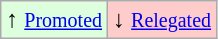<table class="wikitable" align="center">
<tr>
<td style="background:#ddffdd">↑ <small><a href='#'>Promoted</a></small></td>
<td style="background:#ffcccc">↓ <small><a href='#'>Relegated</a></small></td>
</tr>
</table>
